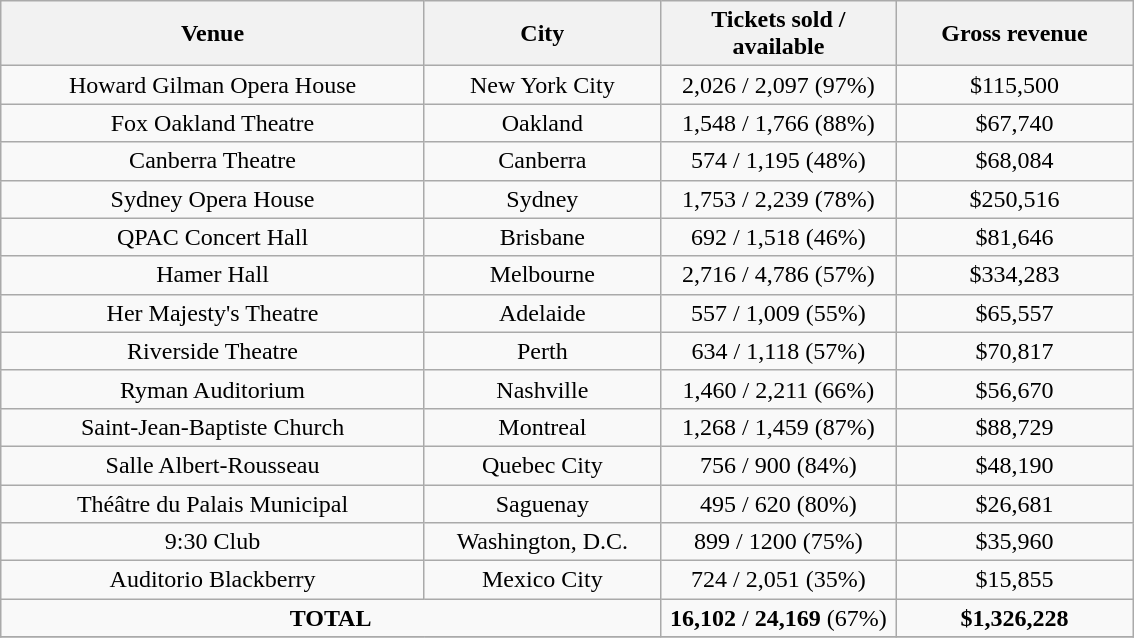<table class="wikitable" style="text-align:center;">
<tr>
<th width="275">Venue</th>
<th width="150">City</th>
<th width="150">Tickets sold / available</th>
<th width="150">Gross revenue</th>
</tr>
<tr>
<td>Howard Gilman Opera House</td>
<td>New York City</td>
<td>2,026 / 2,097 (97%)</td>
<td>$115,500</td>
</tr>
<tr>
<td>Fox Oakland Theatre</td>
<td>Oakland</td>
<td>1,548 / 1,766 (88%)</td>
<td>$67,740</td>
</tr>
<tr>
<td>Canberra Theatre</td>
<td>Canberra</td>
<td>574 / 1,195 (48%)</td>
<td>$68,084</td>
</tr>
<tr>
<td>Sydney Opera House</td>
<td>Sydney</td>
<td>1,753 / 2,239 (78%)</td>
<td>$250,516</td>
</tr>
<tr>
<td>QPAC Concert Hall</td>
<td>Brisbane</td>
<td>692 / 1,518 (46%)</td>
<td>$81,646</td>
</tr>
<tr>
<td>Hamer Hall</td>
<td>Melbourne</td>
<td>2,716 / 4,786 (57%)</td>
<td>$334,283</td>
</tr>
<tr>
<td>Her Majesty's Theatre</td>
<td>Adelaide</td>
<td>557 / 1,009 (55%)</td>
<td>$65,557</td>
</tr>
<tr>
<td>Riverside Theatre</td>
<td>Perth</td>
<td>634 / 1,118 (57%)</td>
<td>$70,817</td>
</tr>
<tr>
<td>Ryman Auditorium</td>
<td>Nashville</td>
<td>1,460 / 2,211 (66%)</td>
<td>$56,670</td>
</tr>
<tr>
<td>Saint-Jean-Baptiste Church</td>
<td>Montreal</td>
<td>1,268 / 1,459 (87%)</td>
<td>$88,729</td>
</tr>
<tr>
<td>Salle Albert-Rousseau</td>
<td>Quebec City</td>
<td>756 / 900 (84%)</td>
<td>$48,190</td>
</tr>
<tr>
<td>Théâtre du Palais Municipal</td>
<td>Saguenay</td>
<td>495 / 620 (80%)</td>
<td>$26,681</td>
</tr>
<tr>
<td>9:30 Club</td>
<td>Washington, D.C.</td>
<td>899 / 1200 (75%)</td>
<td>$35,960</td>
</tr>
<tr>
<td>Auditorio Blackberry</td>
<td>Mexico City</td>
<td>724 / 2,051 (35%)</td>
<td>$15,855</td>
</tr>
<tr>
<td colspan="2"><strong>TOTAL</strong></td>
<td><strong>16,102</strong> / <strong>24,169</strong> (67%)</td>
<td><strong>$1,326,228</strong></td>
</tr>
<tr>
</tr>
</table>
